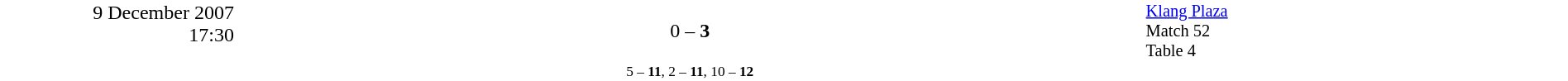<table style="width:100%; background:#ffffff;" cellspacing="0">
<tr>
<td rowspan="2" width="15%" style="text-align:right; vertical-align:top;">9 December 2007<br>17:30<br></td>
<td width="25%" style="text-align:right"></td>
<td width="8%" style="text-align:center">0 – <strong>3</strong></td>
<td width="25%"><strong></strong></td>
<td width="27%" style="font-size:85%; vertical-align:top;"><a href='#'>Klang Plaza</a><br>Match 52<br>Table 4</td>
</tr>
<tr width="58%" style="font-size:85%;vertical-align:top;"|>
<td colspan="3" style="font-size:85%; text-align:center; vertical-align:top;">5 – <strong>11</strong>, 2 – <strong>11</strong>, 10 – <strong>12</strong></td>
</tr>
</table>
